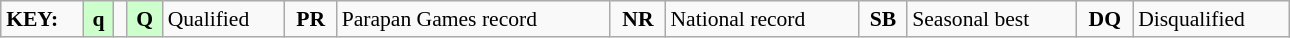<table class="wikitable" style="margin:0.5em auto; font-size:90%;position:relative;" width=68%>
<tr>
<td><strong>KEY:</strong></td>
<td bgcolor=ccffcc align=center><strong>q</strong></td>
<td></td>
<td bgcolor=ccffcc align=center><strong>Q</strong></td>
<td>Qualified</td>
<td align=center><strong>PR</strong></td>
<td>Parapan Games record</td>
<td align=center><strong>NR</strong></td>
<td>National record</td>
<td align=center><strong>SB</strong></td>
<td>Seasonal best</td>
<td align=center><strong>DQ</strong></td>
<td>Disqualified</td>
</tr>
</table>
